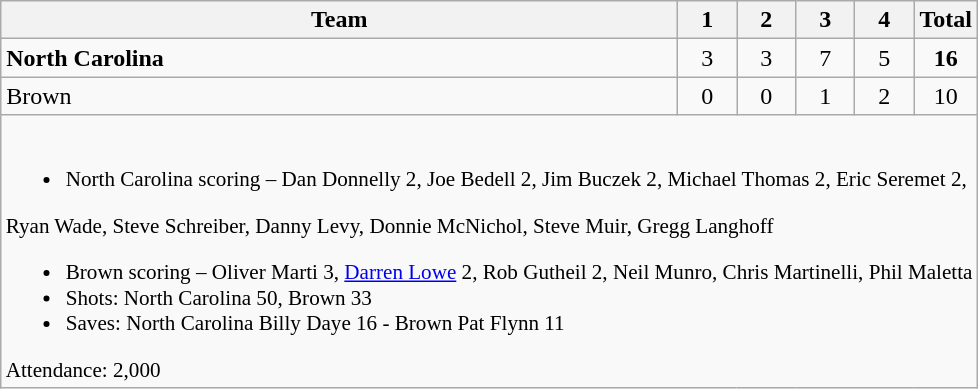<table class="wikitable" style="text-align:center; max-width:45em">
<tr>
<th>Team</th>
<th style="width:2em">1</th>
<th style="width:2em">2</th>
<th style="width:2em">3</th>
<th style="width:2em">4</th>
<th style="width:2em">Total</th>
</tr>
<tr>
<td style="text-align:left"><strong>North Carolina</strong></td>
<td>3</td>
<td>3</td>
<td>7</td>
<td>5</td>
<td><strong>16</strong></td>
</tr>
<tr>
<td style="text-align:left">Brown</td>
<td>0</td>
<td>0</td>
<td>1</td>
<td>2</td>
<td>10</td>
</tr>
<tr>
<td colspan=6 style="text-align:left; font-size:88%;"><br><ul><li>North Carolina scoring – Dan Donnelly 2, Joe Bedell 2, Jim Buczek 2, Michael Thomas 2, Eric Seremet 2,</li></ul>Ryan Wade, Steve Schreiber, Danny Levy, Donnie McNichol, Steve Muir, Gregg Langhoff<ul><li>Brown scoring – Oliver Marti 3, <a href='#'>Darren Lowe</a> 2, Rob Gutheil 2, Neil Munro, Chris Martinelli, Phil Maletta</li><li>Shots: North Carolina 50, Brown 33</li><li>Saves: North Carolina Billy Daye 16 - Brown Pat Flynn 11</li></ul>Attendance: 2,000
</td>
</tr>
</table>
